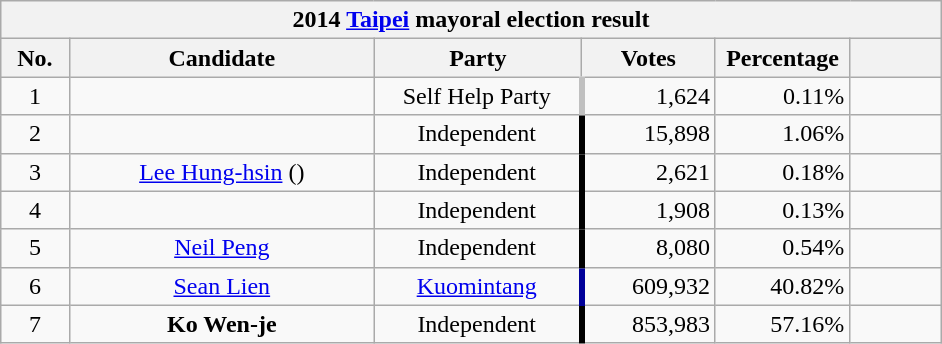<table class="wikitable collapsible" style="margin:1em auto; text-align:center">
<tr>
<th colspan="7" width="620px">2014 <a href='#'>Taipei</a> mayoral election result</th>
</tr>
<tr>
<th width="35">No.</th>
<th width="180">Candidate</th>
<th width="120">Party</th>
<th width="75">Votes</th>
<th width="75">Percentage</th>
<th width="49"></th>
</tr>
<tr>
<td>1</td>
<td></td>
<td>Self Help Party</td>
<td style="border-left:4px solid #C0C0C0;" align="right">1,624</td>
<td align="right">0.11%</td>
<td align="center"></td>
</tr>
<tr>
<td>2</td>
<td></td>
<td>Independent</td>
<td style="border-left:4px solid #000000;" align="right">15,898</td>
<td align="right">1.06%</td>
<td align="center"></td>
</tr>
<tr>
<td>3</td>
<td><a href='#'>Lee Hung-hsin</a> ()</td>
<td>Independent</td>
<td style="border-left:4px solid #000000;" align="right">2,621</td>
<td align="right">0.18%</td>
<td align="center"></td>
</tr>
<tr>
<td>4</td>
<td></td>
<td>Independent</td>
<td style="border-left:4px solid #000000;" align="right">1,908</td>
<td align="right">0.13%</td>
<td align="center"></td>
</tr>
<tr>
<td>5</td>
<td><a href='#'>Neil Peng</a></td>
<td>Independent</td>
<td style="border-left:4px solid #000000;" align="right">8,080</td>
<td align="right">0.54%</td>
<td align="center"></td>
</tr>
<tr>
<td>6</td>
<td><a href='#'>Sean Lien</a></td>
<td><a href='#'>Kuomintang</a></td>
<td style="border-left:4px solid #000099;" align="right">609,932</td>
<td align="right">40.82%</td>
<td align="center"></td>
</tr>
<tr>
<td>7</td>
<td><strong>Ko Wen-je</strong></td>
<td>Independent</td>
<td style="border-left:4px solid #000000;" align="right">853,983</td>
<td align="right">57.16%</td>
<td><div></div></td>
</tr>
</table>
